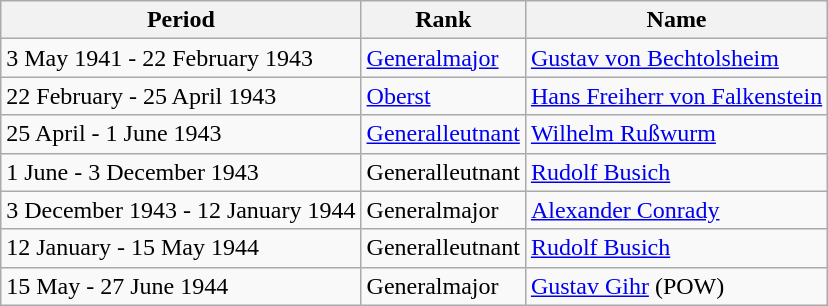<table class="wikitable">
<tr>
<th>Period</th>
<th>Rank</th>
<th>Name</th>
</tr>
<tr>
<td>3 May 1941 - 22 February 1943</td>
<td><a href='#'>Generalmajor</a></td>
<td><a href='#'>Gustav von Bechtolsheim</a></td>
</tr>
<tr>
<td>22 February - 25 April 1943</td>
<td><a href='#'>Oberst</a></td>
<td><a href='#'>Hans Freiherr von Falkenstein</a></td>
</tr>
<tr>
<td>25 April - 1 June 1943</td>
<td><a href='#'>Generalleutnant</a></td>
<td><a href='#'>Wilhelm Rußwurm</a></td>
</tr>
<tr>
<td>1 June - 3 December 1943</td>
<td>Generalleutnant</td>
<td><a href='#'>Rudolf Busich</a></td>
</tr>
<tr>
<td>3 December 1943 - 12 January 1944</td>
<td>Generalmajor</td>
<td><a href='#'>Alexander Conrady</a></td>
</tr>
<tr>
<td>12 January - 15 May 1944</td>
<td>Generalleutnant</td>
<td><a href='#'>Rudolf Busich</a></td>
</tr>
<tr>
<td>15 May - 27 June 1944</td>
<td>Generalmajor</td>
<td><a href='#'>Gustav Gihr</a> (POW)</td>
</tr>
</table>
